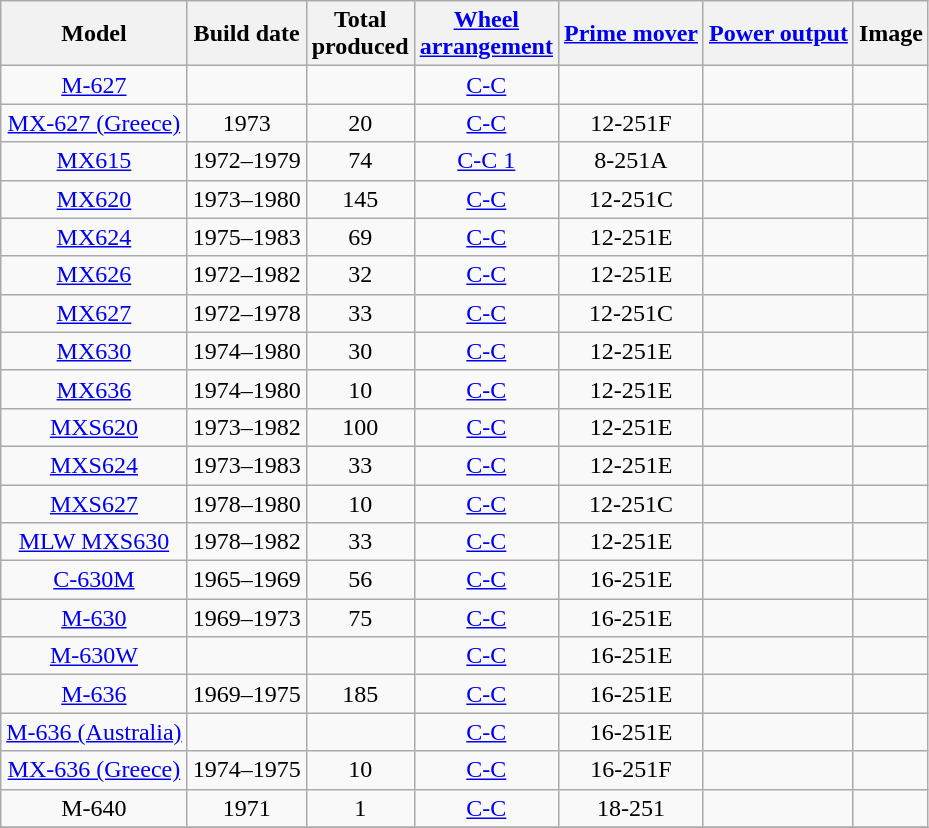<table class="wikitable sortable">
<tr>
<th>Model</th>
<th>Build date</th>
<th>Total<br>produced</th>
<th class="unsortable"><a href='#'>Wheel<br>arrangement</a></th>
<th><a href='#'>Prime mover</a></th>
<th><a href='#'>Power output</a></th>
<th class="unsortable">Image</th>
</tr>
<tr style=text-align:center>
<td><a href='#'>M-627</a></td>
<td></td>
<td></td>
<td><a href='#'>C-C</a></td>
<td></td>
<td></td>
<td></td>
</tr>
<tr style=text-align:center>
<td><a href='#'>MX-627 (Greece)</a></td>
<td>1973</td>
<td>20</td>
<td><a href='#'>C-C</a></td>
<td>12-251F</td>
<td></td>
<td></td>
</tr>
<tr style=text-align:center>
<td><a href='#'>MX615</a></td>
<td>1972–1979</td>
<td>74</td>
<td><a href='#'>C-C 1</a></td>
<td>8-251A</td>
<td></td>
<td></td>
</tr>
<tr style=text-align:center>
<td><a href='#'>MX620</a></td>
<td>1973–1980</td>
<td>145</td>
<td><a href='#'>C-C</a></td>
<td>12-251C</td>
<td></td>
<td></td>
</tr>
<tr style=text-align:center>
<td><a href='#'>MX624</a></td>
<td>1975–1983</td>
<td>69</td>
<td><a href='#'>C-C</a></td>
<td>12-251E</td>
<td></td>
<td></td>
</tr>
<tr style=text-align:center>
<td><a href='#'>MX626</a></td>
<td>1972–1982</td>
<td>32</td>
<td><a href='#'>C-C</a></td>
<td>12-251E</td>
<td></td>
<td></td>
</tr>
<tr style=text-align:center>
<td><a href='#'>MX627</a></td>
<td>1972–1978</td>
<td>33</td>
<td><a href='#'>C-C</a></td>
<td>12-251C</td>
<td></td>
<td></td>
</tr>
<tr style=text-align:center>
<td><a href='#'>MX630</a></td>
<td>1974–1980</td>
<td>30</td>
<td><a href='#'>C-C</a></td>
<td>12-251E</td>
<td></td>
<td></td>
</tr>
<tr style=text-align:center>
<td><a href='#'>MX636</a></td>
<td>1974–1980</td>
<td>10</td>
<td><a href='#'>C-C</a></td>
<td>12-251E</td>
<td></td>
<td></td>
</tr>
<tr style=text-align:center>
<td><a href='#'>MXS620</a></td>
<td>1973–1982</td>
<td>100</td>
<td><a href='#'>C-C</a></td>
<td>12-251E</td>
<td></td>
<td></td>
</tr>
<tr style=text-align:center>
<td><a href='#'>MXS624</a></td>
<td>1973–1983</td>
<td>33</td>
<td><a href='#'>C-C</a></td>
<td>12-251E</td>
<td></td>
<td></td>
</tr>
<tr style=text-align:center>
<td><a href='#'>MXS627</a></td>
<td>1978–1980</td>
<td>10</td>
<td><a href='#'>C-C</a></td>
<td>12-251C</td>
<td></td>
<td></td>
</tr>
<tr style=text-align:center>
<td><a href='#'>MLW MXS630</a></td>
<td>1978–1982</td>
<td>33</td>
<td><a href='#'>C-C</a></td>
<td>12-251E</td>
<td></td>
<td></td>
</tr>
<tr style=text-align:center>
<td><a href='#'>C-630M</a></td>
<td>1965–1969</td>
<td>56</td>
<td><a href='#'>C-C</a></td>
<td>16-251E</td>
<td></td>
<td></td>
</tr>
<tr style=text-align:center>
<td><a href='#'>M-630</a></td>
<td>1969–1973</td>
<td>75</td>
<td><a href='#'>C-C</a></td>
<td>16-251E</td>
<td></td>
<td></td>
</tr>
<tr style=text-align:center>
<td><a href='#'>M-630W</a></td>
<td></td>
<td></td>
<td><a href='#'>C-C</a></td>
<td>16-251E</td>
<td></td>
<td></td>
</tr>
<tr style=text-align:center>
<td><a href='#'>M-636</a></td>
<td>1969–1975</td>
<td>185</td>
<td><a href='#'>C-C</a></td>
<td>16-251E</td>
<td></td>
<td></td>
</tr>
<tr style=text-align:center>
<td><a href='#'>M-636 (Australia)</a></td>
<td></td>
<td></td>
<td><a href='#'>C-C</a></td>
<td>16-251E</td>
<td></td>
<td></td>
</tr>
<tr style=text-align:center>
<td><a href='#'>MX-636 (Greece)</a></td>
<td>1974–1975</td>
<td>10</td>
<td><a href='#'>C-C</a></td>
<td>16-251F</td>
<td></td>
<td></td>
</tr>
<tr style=text-align:center>
<td>M-640</td>
<td>1971</td>
<td>1</td>
<td><a href='#'>C-C</a></td>
<td>18-251</td>
<td></td>
<td></td>
</tr>
<tr>
</tr>
</table>
